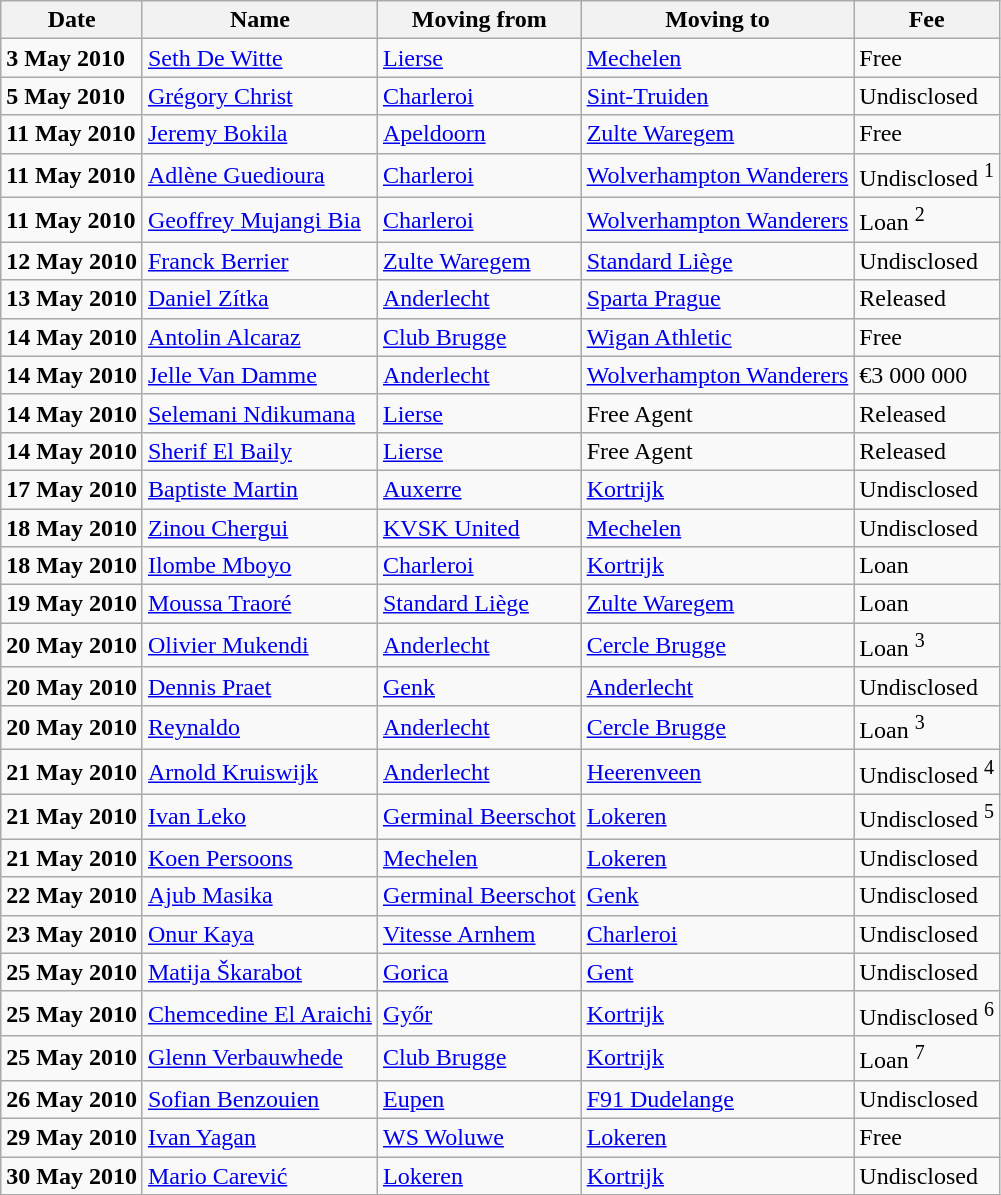<table class="wikitable sortable">
<tr>
<th>Date</th>
<th>Name</th>
<th>Moving from</th>
<th>Moving to</th>
<th>Fee</th>
</tr>
<tr>
<td><strong>3 May 2010</strong></td>
<td><a href='#'>Seth De Witte</a></td>
<td><a href='#'>Lierse</a></td>
<td><a href='#'>Mechelen</a></td>
<td>Free </td>
</tr>
<tr>
<td><strong>5 May 2010</strong></td>
<td> <a href='#'>Grégory Christ</a></td>
<td><a href='#'>Charleroi</a></td>
<td><a href='#'>Sint-Truiden</a></td>
<td>Undisclosed </td>
</tr>
<tr>
<td><strong>11 May 2010</strong></td>
<td> <a href='#'>Jeremy Bokila</a></td>
<td> <a href='#'>Apeldoorn</a></td>
<td><a href='#'>Zulte Waregem</a></td>
<td>Free </td>
</tr>
<tr>
<td><strong>11 May 2010</strong></td>
<td> <a href='#'>Adlène Guedioura</a></td>
<td><a href='#'>Charleroi</a></td>
<td> <a href='#'>Wolverhampton Wanderers</a></td>
<td>Undisclosed <sup>1</sup> </td>
</tr>
<tr>
<td><strong>11 May 2010</strong></td>
<td><a href='#'>Geoffrey Mujangi Bia</a></td>
<td><a href='#'>Charleroi</a></td>
<td> <a href='#'>Wolverhampton Wanderers</a></td>
<td>Loan <sup>2</sup> </td>
</tr>
<tr>
<td><strong>12 May 2010</strong></td>
<td> <a href='#'>Franck Berrier</a></td>
<td><a href='#'>Zulte Waregem</a></td>
<td><a href='#'>Standard Liège</a></td>
<td>Undisclosed </td>
</tr>
<tr>
<td><strong>13 May 2010</strong></td>
<td> <a href='#'>Daniel Zítka</a></td>
<td><a href='#'>Anderlecht</a></td>
<td> <a href='#'>Sparta Prague</a></td>
<td>Released </td>
</tr>
<tr>
<td><strong>14 May 2010</strong></td>
<td> <a href='#'>Antolin Alcaraz</a></td>
<td><a href='#'>Club Brugge</a></td>
<td> <a href='#'>Wigan Athletic</a></td>
<td>Free </td>
</tr>
<tr>
<td><strong>14 May 2010</strong></td>
<td><a href='#'>Jelle Van Damme</a></td>
<td><a href='#'>Anderlecht</a></td>
<td> <a href='#'>Wolverhampton Wanderers</a></td>
<td>€3 000 000 </td>
</tr>
<tr>
<td><strong>14 May 2010</strong></td>
<td> <a href='#'>Selemani Ndikumana</a></td>
<td><a href='#'>Lierse</a></td>
<td>Free Agent</td>
<td>Released </td>
</tr>
<tr>
<td><strong>14 May 2010</strong></td>
<td> <a href='#'>Sherif El Baily</a></td>
<td><a href='#'>Lierse</a></td>
<td>Free Agent</td>
<td>Released </td>
</tr>
<tr>
<td><strong>17 May 2010</strong></td>
<td> <a href='#'>Baptiste Martin</a></td>
<td> <a href='#'>Auxerre</a></td>
<td><a href='#'>Kortrijk</a></td>
<td>Undisclosed </td>
</tr>
<tr>
<td><strong>18 May 2010</strong></td>
<td><a href='#'>Zinou Chergui</a></td>
<td><a href='#'>KVSK United</a></td>
<td><a href='#'>Mechelen</a></td>
<td>Undisclosed </td>
</tr>
<tr>
<td><strong>18 May 2010</strong></td>
<td><a href='#'>Ilombe Mboyo</a></td>
<td><a href='#'>Charleroi</a></td>
<td><a href='#'>Kortrijk</a></td>
<td>Loan </td>
</tr>
<tr>
<td><strong>19 May 2010</strong></td>
<td> <a href='#'>Moussa Traoré</a></td>
<td><a href='#'>Standard Liège</a></td>
<td><a href='#'>Zulte Waregem</a></td>
<td>Loan </td>
</tr>
<tr>
<td><strong>20 May 2010</strong></td>
<td><a href='#'>Olivier Mukendi</a></td>
<td><a href='#'>Anderlecht</a></td>
<td><a href='#'>Cercle Brugge</a></td>
<td>Loan <sup>3</sup> </td>
</tr>
<tr>
<td><strong>20 May 2010</strong></td>
<td><a href='#'>Dennis Praet</a></td>
<td><a href='#'>Genk</a></td>
<td><a href='#'>Anderlecht</a></td>
<td>Undisclosed </td>
</tr>
<tr>
<td><strong>20 May 2010</strong></td>
<td> <a href='#'>Reynaldo</a></td>
<td><a href='#'>Anderlecht</a></td>
<td><a href='#'>Cercle Brugge</a></td>
<td>Loan <sup>3</sup> </td>
</tr>
<tr>
<td><strong>21 May 2010</strong></td>
<td> <a href='#'>Arnold Kruiswijk</a></td>
<td><a href='#'>Anderlecht</a></td>
<td> <a href='#'>Heerenveen</a></td>
<td>Undisclosed <sup>4</sup> </td>
</tr>
<tr>
<td><strong>21 May 2010</strong></td>
<td> <a href='#'>Ivan Leko</a></td>
<td><a href='#'>Germinal Beerschot</a></td>
<td><a href='#'>Lokeren</a></td>
<td>Undisclosed <sup>5</sup> </td>
</tr>
<tr>
<td><strong>21 May 2010</strong></td>
<td><a href='#'>Koen Persoons</a></td>
<td><a href='#'>Mechelen</a></td>
<td><a href='#'>Lokeren</a></td>
<td>Undisclosed </td>
</tr>
<tr>
<td><strong>22 May 2010</strong></td>
<td> <a href='#'>Ajub Masika</a></td>
<td><a href='#'>Germinal Beerschot</a></td>
<td><a href='#'>Genk</a></td>
<td>Undisclosed </td>
</tr>
<tr>
<td><strong>23 May 2010</strong></td>
<td> <a href='#'>Onur Kaya</a></td>
<td> <a href='#'>Vitesse Arnhem</a></td>
<td><a href='#'>Charleroi</a></td>
<td>Undisclosed </td>
</tr>
<tr>
<td><strong>25 May 2010</strong></td>
<td> <a href='#'>Matija Škarabot</a></td>
<td> <a href='#'>Gorica</a></td>
<td><a href='#'>Gent</a></td>
<td>Undisclosed </td>
</tr>
<tr>
<td><strong>25 May 2010</strong></td>
<td> <a href='#'>Chemcedine El Araichi</a></td>
<td> <a href='#'>Győr</a></td>
<td><a href='#'>Kortrijk</a></td>
<td>Undisclosed <sup>6</sup> </td>
</tr>
<tr>
<td><strong>25 May 2010</strong></td>
<td><a href='#'>Glenn Verbauwhede</a></td>
<td><a href='#'>Club Brugge</a></td>
<td><a href='#'>Kortrijk</a></td>
<td>Loan <sup>7</sup> </td>
</tr>
<tr>
<td><strong>26 May 2010</strong></td>
<td> <a href='#'>Sofian Benzouien</a></td>
<td><a href='#'>Eupen</a></td>
<td> <a href='#'>F91 Dudelange</a></td>
<td>Undisclosed </td>
</tr>
<tr>
<td><strong>29 May 2010</strong></td>
<td><a href='#'>Ivan Yagan</a></td>
<td><a href='#'>WS Woluwe</a></td>
<td><a href='#'>Lokeren</a></td>
<td>Free </td>
</tr>
<tr>
<td><strong>30 May 2010</strong></td>
<td> <a href='#'>Mario Carević</a></td>
<td><a href='#'>Lokeren</a></td>
<td><a href='#'>Kortrijk</a></td>
<td>Undisclosed </td>
</tr>
</table>
